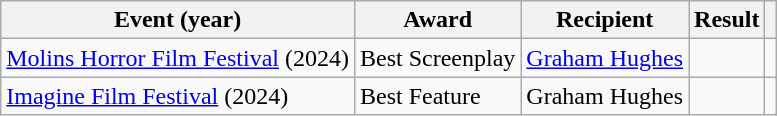<table class="wikitable">
<tr>
<th>Event (year)</th>
<th>Award</th>
<th>Recipient</th>
<th>Result</th>
<th></th>
</tr>
<tr>
<td><a href='#'>Molins Horror Film Festival</a> (2024)</td>
<td>Best Screenplay</td>
<td><a href='#'>Graham Hughes</a></td>
<td></td>
<td></td>
</tr>
<tr>
<td><a href='#'>Imagine Film Festival</a> (2024)</td>
<td>Best Feature</td>
<td>Graham Hughes</td>
<td></td>
<td></td>
</tr>
</table>
